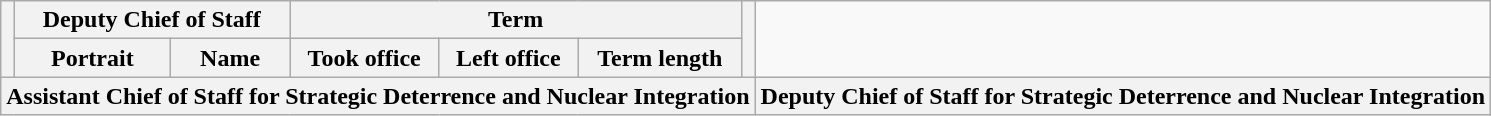<table class="wikitable sortable">
<tr>
<th rowspan=2></th>
<th colspan=2>Deputy Chief of Staff</th>
<th colspan=3>Term</th>
<th rowspan=2></th>
</tr>
<tr>
<th>Portrait</th>
<th>Name</th>
<th>Took office</th>
<th>Left office</th>
<th>Term length</th>
</tr>
<tr>
<th colspan=7>Assistant Chief of Staff for Strategic Deterrence and Nuclear Integration<br>

</th>
<th colspan=7>Deputy Chief of Staff for Strategic Deterrence and Nuclear Integration<br>


</th>
</tr>
</table>
